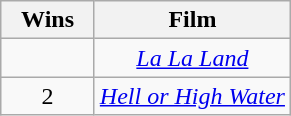<table class="wikitable" style="text-align:center;">
<tr>
<th scope="col" width="55">Wins</th>
<th scope="col" align="center">Film</th>
</tr>
<tr>
<td></td>
<td><em><a href='#'>La La Land</a></em></td>
</tr>
<tr>
<td rowspan=1 style="text-align:center">2</td>
<td><em><a href='#'>Hell or High Water</a></em></td>
</tr>
</table>
